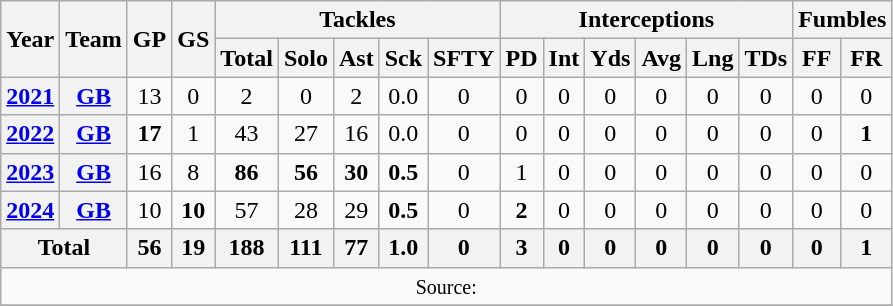<table class="wikitable" style="text-align: center;">
<tr>
<th rowspan=2>Year</th>
<th rowspan=2>Team</th>
<th rowspan=2>GP</th>
<th rowspan=2>GS</th>
<th colspan=5>Tackles</th>
<th colspan=6>Interceptions</th>
<th colspan=2>Fumbles</th>
</tr>
<tr>
<th>Total</th>
<th>Solo</th>
<th>Ast</th>
<th>Sck</th>
<th>SFTY</th>
<th>PD</th>
<th>Int</th>
<th>Yds</th>
<th>Avg</th>
<th>Lng</th>
<th>TDs</th>
<th>FF</th>
<th>FR</th>
</tr>
<tr>
<th><a href='#'>2021</a></th>
<th><a href='#'>GB</a></th>
<td>13</td>
<td>0</td>
<td>2</td>
<td>0</td>
<td>2</td>
<td>0.0</td>
<td>0</td>
<td>0</td>
<td>0</td>
<td>0</td>
<td>0</td>
<td>0</td>
<td>0</td>
<td>0</td>
<td>0</td>
</tr>
<tr>
<th><a href='#'>2022</a></th>
<th><a href='#'>GB</a></th>
<td><strong>17</strong></td>
<td>1</td>
<td>43</td>
<td>27</td>
<td>16</td>
<td>0.0</td>
<td>0</td>
<td>0</td>
<td>0</td>
<td>0</td>
<td>0</td>
<td>0</td>
<td>0</td>
<td>0</td>
<td><strong>1</strong></td>
</tr>
<tr>
<th><a href='#'>2023</a></th>
<th><a href='#'>GB</a></th>
<td>16</td>
<td>8</td>
<td><strong>86</strong></td>
<td><strong>56</strong></td>
<td><strong>30</strong></td>
<td><strong>0.5</strong></td>
<td>0</td>
<td>1</td>
<td>0</td>
<td>0</td>
<td>0</td>
<td>0</td>
<td>0</td>
<td>0</td>
<td>0</td>
</tr>
<tr>
<th><a href='#'>2024</a></th>
<th><a href='#'>GB</a></th>
<td>10</td>
<td><strong>10</strong></td>
<td>57</td>
<td>28</td>
<td>29</td>
<td><strong>0.5</strong></td>
<td>0</td>
<td><strong>2</strong></td>
<td>0</td>
<td>0</td>
<td>0</td>
<td>0</td>
<td>0</td>
<td>0</td>
<td>0</td>
</tr>
<tr>
<th colspan="2">Total</th>
<th>56</th>
<th>19</th>
<th>188</th>
<th>111</th>
<th>77</th>
<th>1.0</th>
<th>0</th>
<th>3</th>
<th>0</th>
<th>0</th>
<th>0</th>
<th>0</th>
<th>0</th>
<th>0</th>
<th>1</th>
</tr>
<tr>
<td colspan="17"><small>Source: </small></td>
</tr>
<tr>
</tr>
</table>
